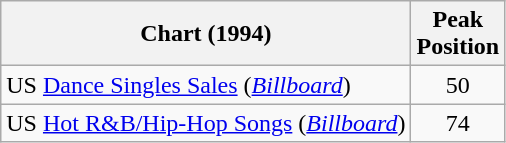<table class="wikitable">
<tr>
<th>Chart (1994)</th>
<th>Peak<br>Position</th>
</tr>
<tr>
<td align="left">US <a href='#'>Dance Singles Sales</a> (<em><a href='#'>Billboard</a></em>)</td>
<td align="center">50</td>
</tr>
<tr>
<td align="left">US <a href='#'>Hot R&B/Hip-Hop Songs</a> (<em><a href='#'>Billboard</a></em>)</td>
<td align="center">74</td>
</tr>
</table>
